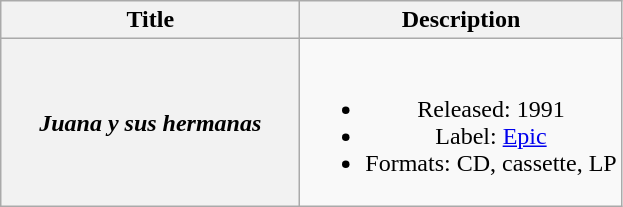<table class="wikitable plainrowheaders" style="text-align:center;">
<tr>
<th scope="col" style="width:12em;">Title</th>
<th scope="col">Description</th>
</tr>
<tr>
<th scope="row"><em>Juana y sus hermanas</em></th>
<td><br><ul><li>Released: 1991</li><li>Label: <a href='#'>Epic</a></li><li>Formats: CD, cassette, LP</li></ul></td>
</tr>
</table>
